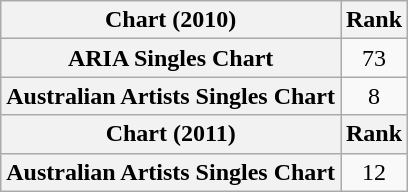<table class="wikitable sortable plainrowheaders">
<tr>
<th scope="col">Chart (2010)</th>
<th scope="col">Rank</th>
</tr>
<tr>
<th scope="row">ARIA Singles Chart</th>
<td style="text-align:center;">73</td>
</tr>
<tr>
<th scope="row">Australian Artists Singles Chart</th>
<td style="text-align:center;">8</td>
</tr>
<tr>
<th scope="col">Chart (2011)</th>
<th scope="col">Rank</th>
</tr>
<tr>
<th scope="row">Australian Artists Singles Chart</th>
<td style="text-align:center;">12</td>
</tr>
</table>
